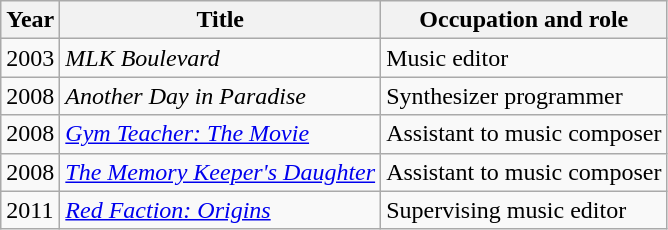<table class="wikitable">
<tr>
<th>Year</th>
<th>Title</th>
<th>Occupation and role</th>
</tr>
<tr>
<td>2003</td>
<td><em>MLK Boulevard</em></td>
<td>Music editor</td>
</tr>
<tr>
<td>2008</td>
<td><em>Another Day in Paradise</em></td>
<td>Synthesizer programmer</td>
</tr>
<tr>
<td>2008</td>
<td><em><a href='#'>Gym Teacher: The Movie</a></em></td>
<td>Assistant to music composer</td>
</tr>
<tr>
<td>2008</td>
<td><em><a href='#'>The Memory Keeper's Daughter</a></em></td>
<td>Assistant to music composer</td>
</tr>
<tr>
<td>2011</td>
<td><em><a href='#'>Red Faction: Origins</a></em></td>
<td>Supervising music editor</td>
</tr>
</table>
